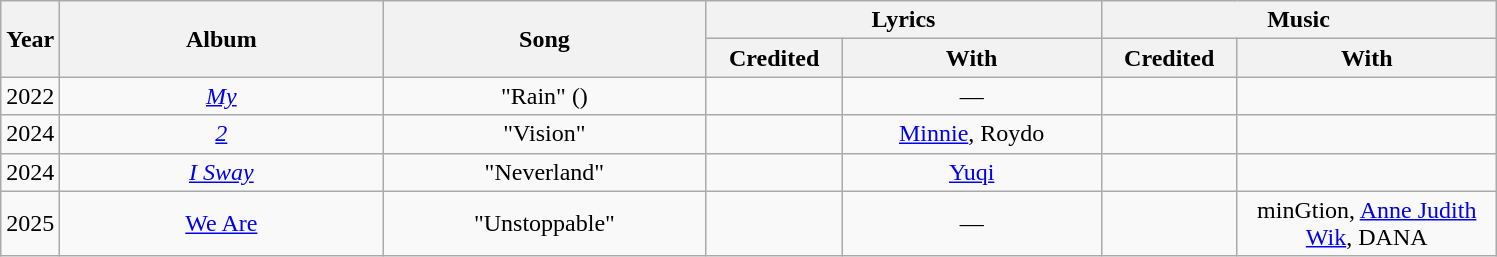<table class="wikitable" style="text-align:center">
<tr>
<th rowspan="2" style="width:2em">Year</th>
<th rowspan="2" style="width:13em">Album</th>
<th rowspan="2" style="width:13em">Song</th>
<th colspan="2" style="width:16em">Lyrics</th>
<th colspan="2" style="width:16em">Music</th>
</tr>
<tr>
<th style="width:4em">Credited</th>
<th style="width:8em">With</th>
<th style="width:4em">Credited</th>
<th style="width:8em">With</th>
</tr>
<tr>
<td>2022</td>
<td><em><a href='#'>My</a></em></td>
<td>"Rain" ()</td>
<td></td>
<td>—</td>
<td></td>
<td></td>
</tr>
<tr>
<td>2024</td>
<td><em><a href='#'>2</a></em></td>
<td>"Vision"</td>
<td></td>
<td><a href='#'>Minnie</a>, Roydo</td>
<td></td>
<td></td>
</tr>
<tr>
<td>2024</td>
<td><em><a href='#'>I Sway</a></em></td>
<td>"Neverland"</td>
<td></td>
<td><a href='#'>Yuqi</a></td>
<td></td>
<td></td>
</tr>
<tr>
<td>2025</td>
<td><a href='#'>We Are</a></td>
<td>"Unstoppable"</td>
<td></td>
<td>—</td>
<td></td>
<td>minGtion, <a href='#'>Anne Judith Wik</a>, DANA</td>
</tr>
</table>
